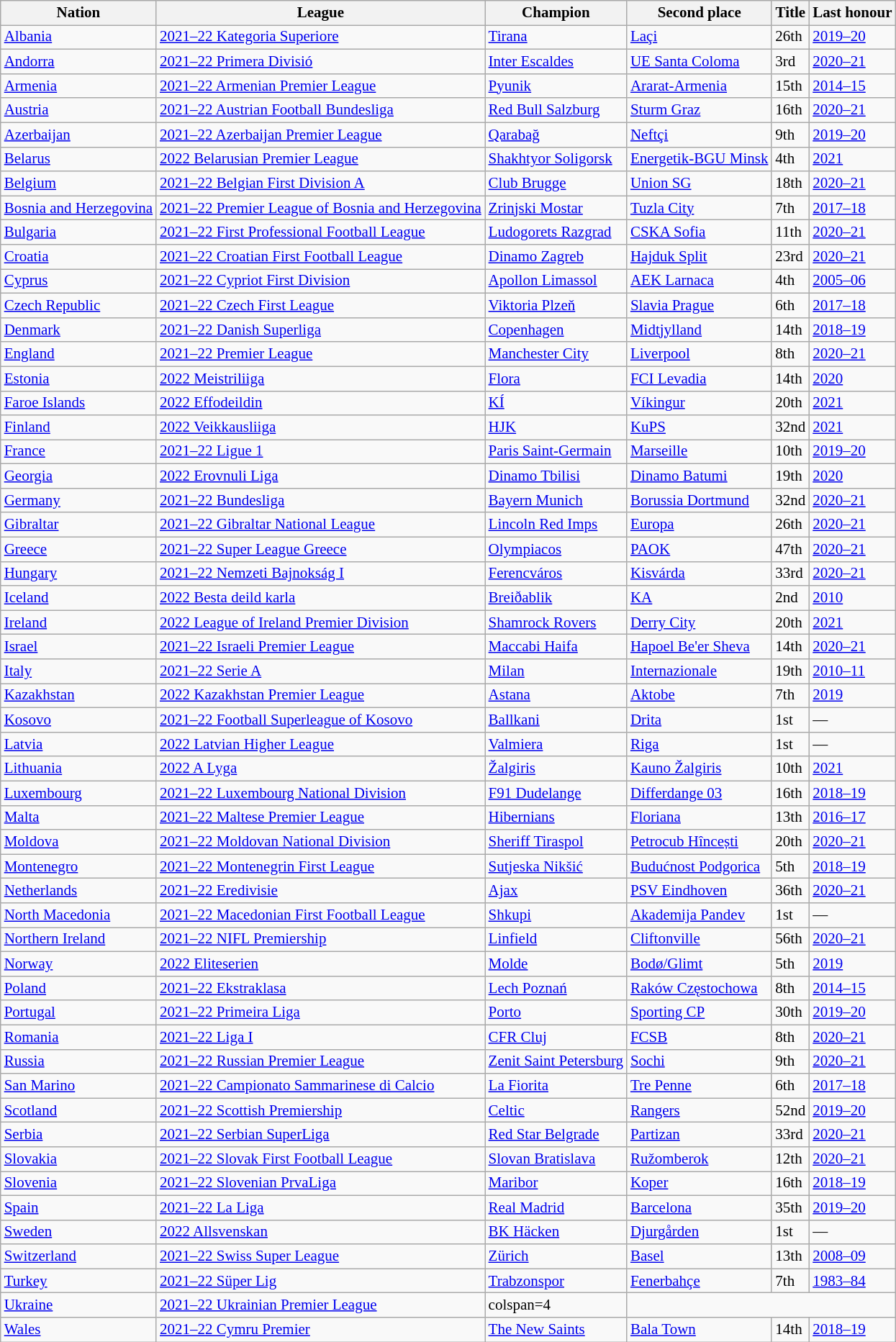<table class=wikitable style="font-size:14px">
<tr>
<th>Nation</th>
<th>League</th>
<th>Champion</th>
<th>Second place</th>
<th data-sort-type="number">Title</th>
<th>Last honour</th>
</tr>
<tr>
<td align=left> <a href='#'>Albania</a></td>
<td align=left><a href='#'>2021–22 Kategoria Superiore</a></td>
<td><a href='#'>Tirana</a></td>
<td><a href='#'>Laçi</a></td>
<td>26th</td>
<td><a href='#'>2019–20</a></td>
</tr>
<tr>
<td align=left> <a href='#'>Andorra</a></td>
<td align=left><a href='#'>2021–22 Primera Divisió</a></td>
<td><a href='#'>Inter Escaldes</a></td>
<td><a href='#'>UE Santa Coloma</a></td>
<td>3rd</td>
<td><a href='#'>2020–21</a></td>
</tr>
<tr>
<td align=left> <a href='#'>Armenia</a></td>
<td align=left><a href='#'>2021–22 Armenian Premier League</a></td>
<td><a href='#'>Pyunik</a></td>
<td><a href='#'>Ararat-Armenia</a></td>
<td>15th</td>
<td><a href='#'>2014–15</a></td>
</tr>
<tr>
<td align=left> <a href='#'>Austria</a></td>
<td align=left><a href='#'>2021–22 Austrian Football Bundesliga</a></td>
<td><a href='#'>Red Bull Salzburg</a></td>
<td><a href='#'>Sturm Graz</a></td>
<td>16th</td>
<td><a href='#'>2020–21</a></td>
</tr>
<tr>
<td align=left> <a href='#'>Azerbaijan</a></td>
<td align=left><a href='#'>2021–22 Azerbaijan Premier League</a></td>
<td><a href='#'>Qarabağ</a></td>
<td><a href='#'>Neftçi</a></td>
<td>9th</td>
<td><a href='#'>2019–20</a></td>
</tr>
<tr>
<td align=left> <a href='#'>Belarus</a></td>
<td align=left><a href='#'>2022 Belarusian Premier League</a></td>
<td><a href='#'>Shakhtyor Soligorsk</a></td>
<td><a href='#'>Energetik-BGU Minsk</a></td>
<td>4th</td>
<td><a href='#'>2021</a></td>
</tr>
<tr>
<td align=left> <a href='#'>Belgium</a></td>
<td align=left><a href='#'>2021–22 Belgian First Division A</a></td>
<td><a href='#'>Club Brugge</a></td>
<td><a href='#'>Union SG</a></td>
<td>18th</td>
<td><a href='#'>2020–21</a></td>
</tr>
<tr>
<td align=left> <a href='#'>Bosnia and Herzegovina</a></td>
<td align=left><a href='#'>2021–22 Premier League of Bosnia and Herzegovina</a></td>
<td><a href='#'>Zrinjski Mostar</a></td>
<td><a href='#'>Tuzla City</a></td>
<td>7th</td>
<td><a href='#'>2017–18</a></td>
</tr>
<tr>
<td align=left> <a href='#'>Bulgaria</a></td>
<td align=left><a href='#'>2021–22 First Professional Football League</a></td>
<td><a href='#'>Ludogorets Razgrad</a></td>
<td><a href='#'>CSKA Sofia</a></td>
<td>11th</td>
<td><a href='#'>2020–21</a></td>
</tr>
<tr>
<td align=left> <a href='#'>Croatia</a></td>
<td align=left><a href='#'>2021–22 Croatian First Football League</a></td>
<td><a href='#'>Dinamo Zagreb</a></td>
<td><a href='#'>Hajduk Split</a></td>
<td>23rd</td>
<td><a href='#'>2020–21</a></td>
</tr>
<tr>
<td align=left> <a href='#'>Cyprus</a></td>
<td align=left><a href='#'>2021–22 Cypriot First Division</a></td>
<td><a href='#'>Apollon Limassol</a></td>
<td><a href='#'>AEK Larnaca</a></td>
<td>4th</td>
<td><a href='#'>2005–06</a></td>
</tr>
<tr>
<td align=left> <a href='#'>Czech Republic</a></td>
<td align=left><a href='#'>2021–22 Czech First League</a></td>
<td><a href='#'>Viktoria Plzeň</a></td>
<td><a href='#'>Slavia Prague</a></td>
<td>6th</td>
<td><a href='#'>2017–18</a></td>
</tr>
<tr>
<td align=left> <a href='#'>Denmark</a></td>
<td align=left><a href='#'>2021–22 Danish Superliga</a></td>
<td><a href='#'>Copenhagen</a></td>
<td><a href='#'>Midtjylland</a></td>
<td>14th</td>
<td><a href='#'>2018–19</a></td>
</tr>
<tr>
<td align=left> <a href='#'>England</a></td>
<td align=left><a href='#'>2021–22 Premier League</a></td>
<td><a href='#'>Manchester City</a></td>
<td><a href='#'>Liverpool</a></td>
<td>8th</td>
<td><a href='#'>2020–21</a></td>
</tr>
<tr>
<td align=left> <a href='#'>Estonia</a></td>
<td align=left><a href='#'>2022 Meistriliiga</a></td>
<td><a href='#'>Flora</a></td>
<td><a href='#'>FCI Levadia</a></td>
<td>14th</td>
<td><a href='#'>2020</a></td>
</tr>
<tr>
<td align=left> <a href='#'>Faroe Islands</a></td>
<td align=left><a href='#'>2022 Effodeildin</a></td>
<td><a href='#'>KÍ</a></td>
<td><a href='#'>Víkingur</a></td>
<td>20th</td>
<td><a href='#'>2021</a></td>
</tr>
<tr>
<td align=left> <a href='#'>Finland</a></td>
<td align=left><a href='#'>2022 Veikkausliiga</a></td>
<td><a href='#'>HJK</a></td>
<td><a href='#'>KuPS</a></td>
<td>32nd</td>
<td><a href='#'>2021</a></td>
</tr>
<tr>
<td align=left> <a href='#'>France</a></td>
<td align=left><a href='#'>2021–22 Ligue 1</a></td>
<td><a href='#'>Paris Saint-Germain</a></td>
<td><a href='#'>Marseille</a></td>
<td>10th</td>
<td><a href='#'>2019–20</a></td>
</tr>
<tr>
<td align=left> <a href='#'>Georgia</a></td>
<td align=left><a href='#'>2022 Erovnuli Liga</a></td>
<td><a href='#'>Dinamo Tbilisi</a></td>
<td><a href='#'>Dinamo Batumi</a></td>
<td>19th</td>
<td><a href='#'>2020</a></td>
</tr>
<tr>
<td align=left> <a href='#'>Germany</a></td>
<td align=left><a href='#'>2021–22 Bundesliga</a></td>
<td><a href='#'>Bayern Munich</a></td>
<td><a href='#'>Borussia Dortmund</a></td>
<td>32nd</td>
<td><a href='#'>2020–21</a></td>
</tr>
<tr>
<td align=left> <a href='#'>Gibraltar</a></td>
<td align=left><a href='#'>2021–22 Gibraltar National League</a></td>
<td><a href='#'>Lincoln Red Imps</a></td>
<td><a href='#'>Europa</a></td>
<td>26th</td>
<td><a href='#'>2020–21</a></td>
</tr>
<tr>
<td align=left> <a href='#'>Greece</a></td>
<td align=left><a href='#'>2021–22 Super League Greece</a></td>
<td><a href='#'>Olympiacos</a></td>
<td><a href='#'>PAOK</a></td>
<td>47th</td>
<td><a href='#'>2020–21</a></td>
</tr>
<tr>
<td align=left> <a href='#'>Hungary</a></td>
<td align=left><a href='#'>2021–22 Nemzeti Bajnokság I</a></td>
<td><a href='#'>Ferencváros</a></td>
<td><a href='#'>Kisvárda</a></td>
<td>33rd</td>
<td><a href='#'>2020–21</a></td>
</tr>
<tr>
<td align=left> <a href='#'>Iceland</a></td>
<td align=left><a href='#'>2022 Besta deild karla</a></td>
<td><a href='#'>Breiðablik</a></td>
<td><a href='#'>KA</a></td>
<td>2nd</td>
<td><a href='#'>2010</a></td>
</tr>
<tr>
<td align=left> <a href='#'>Ireland</a></td>
<td align=left><a href='#'>2022 League of Ireland Premier Division</a></td>
<td><a href='#'>Shamrock Rovers</a></td>
<td><a href='#'>Derry City</a></td>
<td>20th</td>
<td><a href='#'>2021</a></td>
</tr>
<tr>
<td align=left> <a href='#'>Israel</a></td>
<td align=left><a href='#'>2021–22 Israeli Premier League</a></td>
<td><a href='#'>Maccabi Haifa</a></td>
<td><a href='#'>Hapoel Be'er Sheva</a></td>
<td>14th</td>
<td><a href='#'>2020–21</a></td>
</tr>
<tr>
<td align=left> <a href='#'>Italy</a></td>
<td align=left><a href='#'>2021–22 Serie A</a></td>
<td><a href='#'>Milan</a></td>
<td><a href='#'>Internazionale</a></td>
<td>19th</td>
<td><a href='#'>2010–11</a></td>
</tr>
<tr>
<td align=left> <a href='#'>Kazakhstan</a></td>
<td align=left><a href='#'>2022 Kazakhstan Premier League</a></td>
<td><a href='#'>Astana</a></td>
<td><a href='#'>Aktobe</a></td>
<td>7th</td>
<td><a href='#'>2019</a></td>
</tr>
<tr>
<td align=left> <a href='#'>Kosovo</a></td>
<td align=left><a href='#'>2021–22 Football Superleague of Kosovo</a></td>
<td><a href='#'>Ballkani</a></td>
<td><a href='#'>Drita</a></td>
<td>1st</td>
<td>—</td>
</tr>
<tr>
<td align=left> <a href='#'>Latvia</a></td>
<td align=left><a href='#'>2022 Latvian Higher League</a></td>
<td><a href='#'>Valmiera</a></td>
<td><a href='#'>Riga</a></td>
<td>1st</td>
<td>—</td>
</tr>
<tr>
<td align=left> <a href='#'>Lithuania</a></td>
<td align=left><a href='#'>2022 A Lyga</a></td>
<td><a href='#'>Žalgiris</a></td>
<td><a href='#'>Kauno Žalgiris</a></td>
<td>10th</td>
<td><a href='#'>2021</a></td>
</tr>
<tr>
<td align=left> <a href='#'>Luxembourg</a></td>
<td align=left><a href='#'>2021–22 Luxembourg National Division</a></td>
<td><a href='#'>F91 Dudelange</a></td>
<td><a href='#'>Differdange 03</a></td>
<td>16th</td>
<td><a href='#'>2018–19</a></td>
</tr>
<tr>
<td align=left> <a href='#'>Malta</a></td>
<td align=left><a href='#'>2021–22 Maltese Premier League</a></td>
<td><a href='#'>Hibernians</a></td>
<td><a href='#'>Floriana</a></td>
<td>13th</td>
<td><a href='#'>2016–17</a></td>
</tr>
<tr>
<td align=left> <a href='#'>Moldova</a></td>
<td align=left><a href='#'>2021–22 Moldovan National Division</a></td>
<td><a href='#'>Sheriff Tiraspol</a></td>
<td><a href='#'>Petrocub Hîncești</a></td>
<td>20th</td>
<td><a href='#'>2020–21</a></td>
</tr>
<tr>
<td align=left> <a href='#'>Montenegro</a></td>
<td align=left><a href='#'>2021–22 Montenegrin First League</a></td>
<td><a href='#'>Sutjeska Nikšić</a></td>
<td><a href='#'>Budućnost Podgorica</a></td>
<td>5th</td>
<td><a href='#'>2018–19</a></td>
</tr>
<tr>
<td align=left> <a href='#'>Netherlands</a></td>
<td align=left><a href='#'>2021–22 Eredivisie</a></td>
<td><a href='#'>Ajax</a></td>
<td><a href='#'>PSV Eindhoven</a></td>
<td>36th</td>
<td><a href='#'>2020–21</a></td>
</tr>
<tr>
<td align=left> <a href='#'>North Macedonia</a></td>
<td align=left><a href='#'>2021–22 Macedonian First Football League</a></td>
<td><a href='#'>Shkupi</a></td>
<td><a href='#'>Akademija Pandev</a></td>
<td>1st</td>
<td>—</td>
</tr>
<tr>
<td align=left> <a href='#'>Northern Ireland</a></td>
<td align=left><a href='#'>2021–22 NIFL Premiership</a></td>
<td><a href='#'>Linfield</a></td>
<td><a href='#'>Cliftonville</a></td>
<td>56th</td>
<td><a href='#'>2020–21</a></td>
</tr>
<tr>
<td align=left> <a href='#'>Norway</a></td>
<td align=left><a href='#'>2022 Eliteserien</a></td>
<td><a href='#'>Molde</a></td>
<td><a href='#'>Bodø/Glimt</a></td>
<td>5th</td>
<td><a href='#'>2019</a></td>
</tr>
<tr>
<td align=left> <a href='#'>Poland</a></td>
<td align=left><a href='#'>2021–22 Ekstraklasa</a></td>
<td><a href='#'>Lech Poznań</a></td>
<td><a href='#'>Raków Częstochowa</a></td>
<td>8th</td>
<td><a href='#'>2014–15</a></td>
</tr>
<tr>
<td align=left> <a href='#'>Portugal</a></td>
<td align=left><a href='#'>2021–22 Primeira Liga</a></td>
<td><a href='#'>Porto</a></td>
<td><a href='#'>Sporting CP</a></td>
<td>30th</td>
<td><a href='#'>2019–20</a></td>
</tr>
<tr>
<td align=left> <a href='#'>Romania</a></td>
<td align=left><a href='#'>2021–22 Liga I</a></td>
<td><a href='#'>CFR Cluj</a></td>
<td><a href='#'>FCSB</a></td>
<td>8th</td>
<td><a href='#'>2020–21</a></td>
</tr>
<tr>
<td align=left> <a href='#'>Russia</a></td>
<td align=left><a href='#'>2021–22 Russian Premier League</a></td>
<td><a href='#'>Zenit Saint Petersburg</a></td>
<td><a href='#'>Sochi</a></td>
<td>9th</td>
<td><a href='#'>2020–21</a></td>
</tr>
<tr>
<td align=left> <a href='#'>San Marino</a></td>
<td align=left><a href='#'>2021–22 Campionato Sammarinese di Calcio</a></td>
<td><a href='#'>La Fiorita</a></td>
<td><a href='#'>Tre Penne</a></td>
<td>6th</td>
<td><a href='#'>2017–18</a></td>
</tr>
<tr>
<td align=left> <a href='#'>Scotland</a></td>
<td align=left><a href='#'>2021–22 Scottish Premiership</a></td>
<td><a href='#'>Celtic</a></td>
<td><a href='#'>Rangers</a></td>
<td>52nd</td>
<td><a href='#'>2019–20</a></td>
</tr>
<tr>
<td align=left> <a href='#'>Serbia</a></td>
<td align=left><a href='#'>2021–22 Serbian SuperLiga</a></td>
<td><a href='#'>Red Star Belgrade</a></td>
<td><a href='#'>Partizan</a></td>
<td>33rd</td>
<td><a href='#'>2020–21</a></td>
</tr>
<tr>
<td align=left> <a href='#'>Slovakia</a></td>
<td align=left><a href='#'>2021–22 Slovak First Football League</a></td>
<td><a href='#'>Slovan Bratislava</a></td>
<td><a href='#'>Ružomberok</a></td>
<td>12th</td>
<td><a href='#'>2020–21</a></td>
</tr>
<tr>
<td align=left> <a href='#'>Slovenia</a></td>
<td align=left><a href='#'>2021–22 Slovenian PrvaLiga</a></td>
<td><a href='#'>Maribor</a></td>
<td><a href='#'>Koper</a></td>
<td>16th</td>
<td><a href='#'>2018–19</a></td>
</tr>
<tr>
<td align=left> <a href='#'>Spain</a></td>
<td align=left><a href='#'>2021–22 La Liga</a></td>
<td><a href='#'>Real Madrid</a></td>
<td><a href='#'>Barcelona</a></td>
<td>35th</td>
<td><a href='#'>2019–20</a></td>
</tr>
<tr>
<td align=left> <a href='#'>Sweden</a></td>
<td align=left><a href='#'>2022 Allsvenskan</a></td>
<td><a href='#'>BK Häcken</a></td>
<td><a href='#'>Djurgården</a></td>
<td>1st</td>
<td>—</td>
</tr>
<tr>
<td align=left> <a href='#'>Switzerland</a></td>
<td align=left><a href='#'>2021–22 Swiss Super League</a></td>
<td><a href='#'>Zürich</a></td>
<td><a href='#'>Basel</a></td>
<td>13th</td>
<td><a href='#'>2008–09</a></td>
</tr>
<tr>
<td align=left> <a href='#'>Turkey</a></td>
<td align=left><a href='#'>2021–22 Süper Lig</a></td>
<td><a href='#'>Trabzonspor</a></td>
<td><a href='#'>Fenerbahçe</a></td>
<td>7th</td>
<td><a href='#'>1983–84</a></td>
</tr>
<tr>
<td align=left> <a href='#'>Ukraine</a></td>
<td align=left><a href='#'>2021–22 Ukrainian Premier League</a></td>
<td>colspan=4 </td>
</tr>
<tr>
<td align=left> <a href='#'>Wales</a></td>
<td align=left><a href='#'>2021–22 Cymru Premier</a></td>
<td><a href='#'>The New Saints</a></td>
<td><a href='#'>Bala Town</a></td>
<td>14th</td>
<td><a href='#'>2018–19</a></td>
</tr>
</table>
